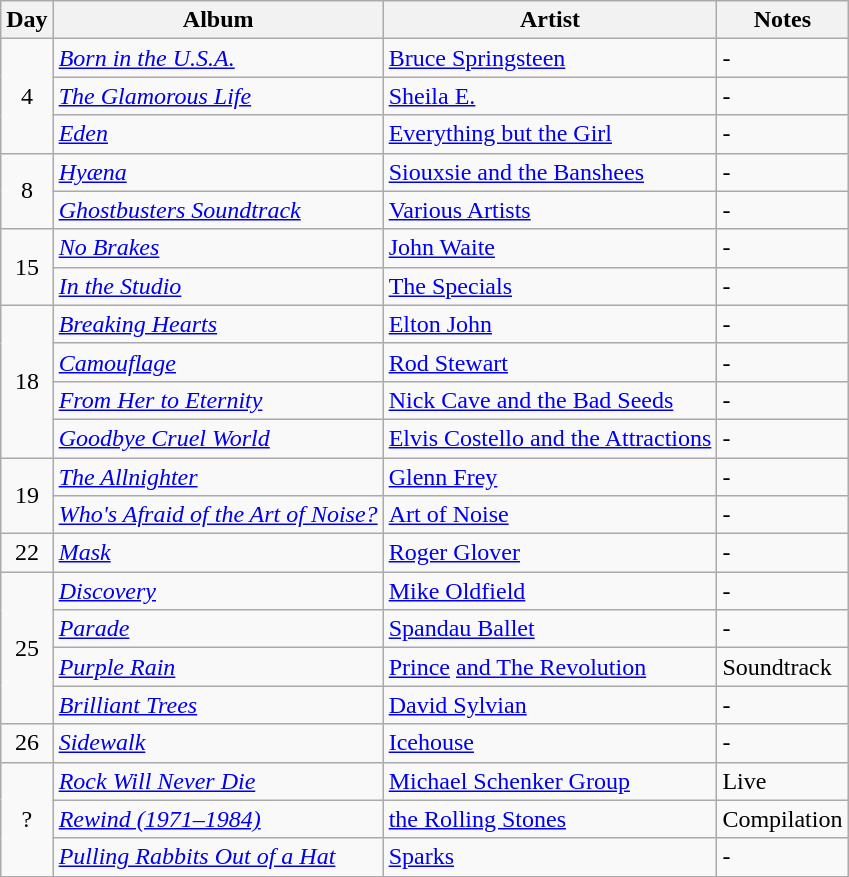<table class="wikitable">
<tr>
<th>Day</th>
<th>Album</th>
<th>Artist</th>
<th>Notes</th>
</tr>
<tr>
<td rowspan="3" align="center">4</td>
<td><em><a href='#'>Born in the U.S.A.</a></em></td>
<td><a href='#'>Bruce Springsteen</a></td>
<td>-</td>
</tr>
<tr>
<td><em><a href='#'>The Glamorous Life</a></em></td>
<td><a href='#'>Sheila E.</a></td>
<td>-</td>
</tr>
<tr>
<td><em><a href='#'>Eden</a></em></td>
<td><a href='#'>Everything but the Girl</a></td>
<td>-</td>
</tr>
<tr>
<td rowspan="2" align="center">8</td>
<td><em><a href='#'>Hyæna</a></em></td>
<td><a href='#'>Siouxsie and the Banshees</a></td>
<td>-</td>
</tr>
<tr>
<td><em><a href='#'>Ghostbusters Soundtrack</a></em></td>
<td><a href='#'>Various Artists</a></td>
<td>-</td>
</tr>
<tr>
<td rowspan="2" align="center">15</td>
<td><em><a href='#'>No Brakes</a></em></td>
<td><a href='#'>John Waite</a></td>
<td>-</td>
</tr>
<tr>
<td><em><a href='#'>In the Studio</a></em></td>
<td><a href='#'>The Specials</a></td>
<td>-</td>
</tr>
<tr>
<td rowspan="4" align="center">18</td>
<td><em><a href='#'>Breaking Hearts</a></em></td>
<td><a href='#'>Elton John</a></td>
<td>-</td>
</tr>
<tr>
<td><em><a href='#'>Camouflage</a></em></td>
<td><a href='#'>Rod Stewart</a></td>
<td>-</td>
</tr>
<tr>
<td><em><a href='#'>From Her to Eternity</a></em></td>
<td><a href='#'>Nick Cave and the Bad Seeds</a></td>
<td>-</td>
</tr>
<tr>
<td><em><a href='#'>Goodbye Cruel World</a></em></td>
<td><a href='#'>Elvis Costello and the Attractions</a></td>
<td>-</td>
</tr>
<tr>
<td rowspan="2" align="center">19</td>
<td><em><a href='#'>The Allnighter</a></em></td>
<td><a href='#'>Glenn Frey</a></td>
<td>-</td>
</tr>
<tr>
<td><em><a href='#'>Who's Afraid of the Art of Noise?</a></em></td>
<td><a href='#'>Art of Noise</a></td>
<td>-</td>
</tr>
<tr>
<td rowspan="1" align="center">22</td>
<td><em><a href='#'>Mask</a></em></td>
<td><a href='#'>Roger Glover</a></td>
<td>-</td>
</tr>
<tr>
<td rowspan="4" align="center">25</td>
<td><em><a href='#'>Discovery</a></em></td>
<td><a href='#'>Mike Oldfield</a></td>
<td>-</td>
</tr>
<tr>
<td><em><a href='#'>Parade</a></em></td>
<td><a href='#'>Spandau Ballet</a></td>
<td>-</td>
</tr>
<tr>
<td><em><a href='#'>Purple Rain</a></em></td>
<td><a href='#'>Prince</a> <a href='#'>and The Revolution</a></td>
<td>Soundtrack</td>
</tr>
<tr>
<td><em><a href='#'>Brilliant Trees</a></em></td>
<td><a href='#'>David Sylvian</a></td>
<td>-</td>
</tr>
<tr>
<td rowspan="1" align="center">26</td>
<td><em><a href='#'>Sidewalk</a></em></td>
<td><a href='#'>Icehouse</a></td>
<td>-</td>
</tr>
<tr>
<td rowspan="3" align="center">?</td>
<td><em><a href='#'>Rock Will Never Die</a></em></td>
<td><a href='#'>Michael Schenker Group</a></td>
<td>Live</td>
</tr>
<tr>
<td><em><a href='#'>Rewind (1971–1984)</a></em></td>
<td><a href='#'>the Rolling Stones</a></td>
<td>Compilation</td>
</tr>
<tr>
<td><em><a href='#'>Pulling Rabbits Out of a Hat</a></em></td>
<td><a href='#'>Sparks</a></td>
<td>-</td>
</tr>
<tr>
</tr>
</table>
